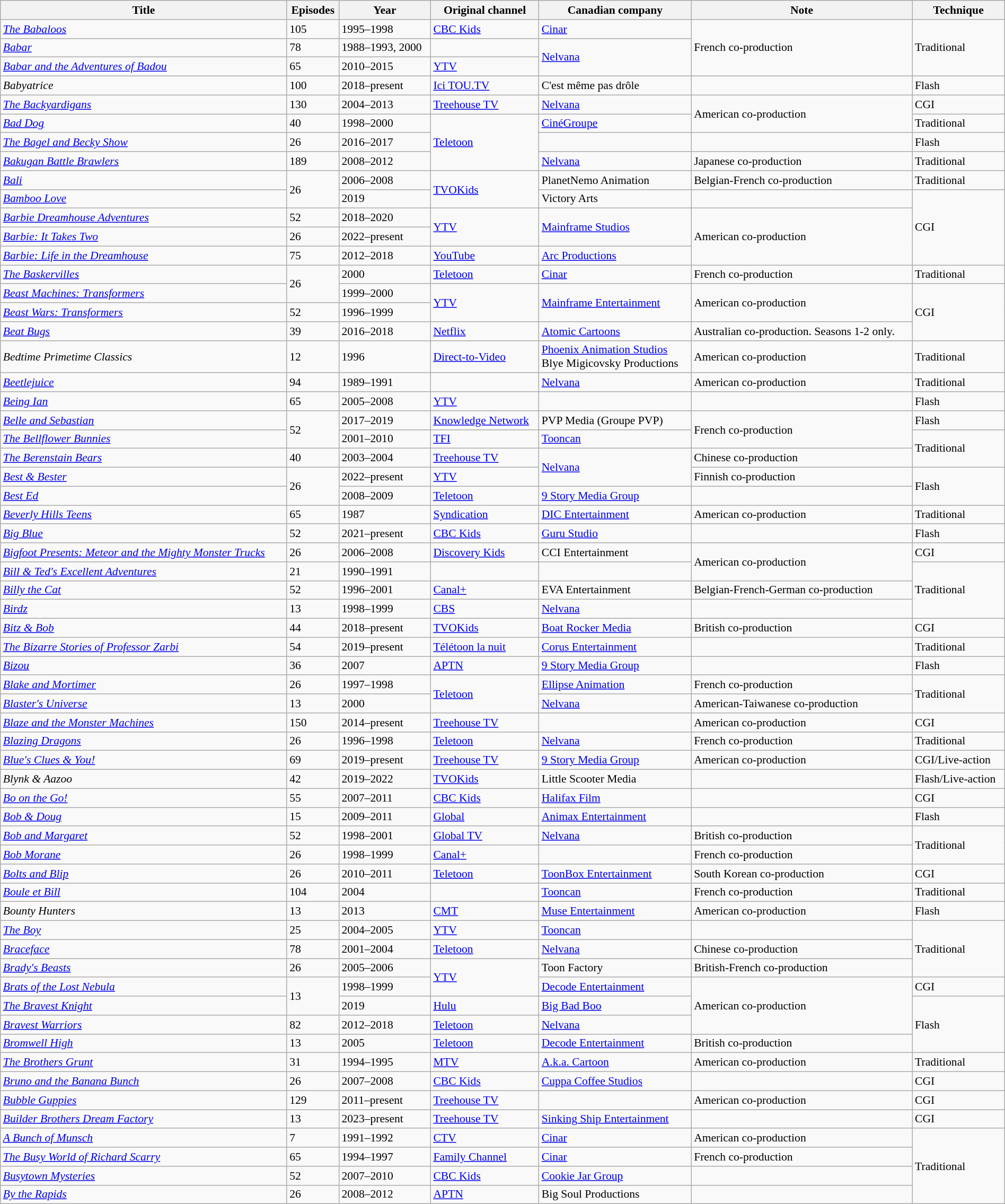<table class="wikitable sortable" style="text-align: left; font-size:90%; width:100%;">
<tr>
<th>Title</th>
<th>Episodes</th>
<th>Year</th>
<th>Original channel</th>
<th>Canadian company</th>
<th>Note</th>
<th>Technique</th>
</tr>
<tr>
<td><em><a href='#'>The Babaloos</a></em></td>
<td>105</td>
<td>1995–1998</td>
<td><a href='#'>CBC Kids</a></td>
<td><a href='#'>Cinar</a></td>
<td rowspan="3">French co-production</td>
<td rowspan="3">Traditional</td>
</tr>
<tr>
<td><em><a href='#'>Babar</a></em></td>
<td>78</td>
<td>1988–1993, 2000</td>
<td></td>
<td rowspan="2"><a href='#'>Nelvana</a></td>
</tr>
<tr>
<td><em><a href='#'>Babar and the Adventures of Badou</a></em></td>
<td>65</td>
<td>2010–2015</td>
<td><a href='#'>YTV</a></td>
</tr>
<tr>
<td><em>Babyatrice</em></td>
<td>100</td>
<td>2018–present</td>
<td><a href='#'>Ici TOU.TV</a></td>
<td>C'est même pas drôle</td>
<td></td>
<td>Flash</td>
</tr>
<tr>
<td><em><a href='#'>The Backyardigans</a></em></td>
<td>130</td>
<td>2004–2013</td>
<td><a href='#'>Treehouse TV</a></td>
<td><a href='#'>Nelvana</a></td>
<td rowspan="2">American co-production</td>
<td>CGI</td>
</tr>
<tr>
<td><em><a href='#'>Bad Dog</a></em></td>
<td>40</td>
<td>1998–2000</td>
<td rowspan="3"><a href='#'>Teletoon</a></td>
<td><a href='#'>CinéGroupe</a></td>
<td>Traditional</td>
</tr>
<tr>
<td><em><a href='#'>The Bagel and Becky Show</a></em></td>
<td>26</td>
<td>2016–2017</td>
<td></td>
<td></td>
<td>Flash</td>
</tr>
<tr>
<td><em><a href='#'>Bakugan Battle Brawlers</a></em></td>
<td>189</td>
<td>2008–2012</td>
<td><a href='#'>Nelvana</a></td>
<td>Japanese co-production</td>
<td>Traditional</td>
</tr>
<tr>
<td><em><a href='#'>Bali</a></em></td>
<td rowspan="2">26</td>
<td>2006–2008</td>
<td rowspan="2"><a href='#'>TVOKids</a></td>
<td>PlanetNemo Animation</td>
<td>Belgian-French co-production</td>
<td>Traditional</td>
</tr>
<tr>
<td><em><a href='#'>Bamboo Love</a></em></td>
<td>2019</td>
<td>Victory Arts</td>
<td></td>
<td rowspan="4">CGI</td>
</tr>
<tr>
<td><em><a href='#'>Barbie Dreamhouse Adventures</a></em></td>
<td>52</td>
<td>2018–2020</td>
<td rowspan="2"><a href='#'>YTV</a></td>
<td rowspan="2"><a href='#'>Mainframe Studios</a></td>
<td rowspan="3">American co-production</td>
</tr>
<tr>
<td><em><a href='#'>Barbie: It Takes Two</a></em></td>
<td>26</td>
<td>2022–present</td>
</tr>
<tr>
<td><em><a href='#'>Barbie: Life in the Dreamhouse</a></em></td>
<td>75</td>
<td>2012–2018</td>
<td><a href='#'>YouTube</a></td>
<td><a href='#'>Arc Productions</a></td>
</tr>
<tr>
<td><em><a href='#'>The Baskervilles</a></em></td>
<td rowspan="2">26</td>
<td>2000</td>
<td><a href='#'>Teletoon</a></td>
<td><a href='#'>Cinar</a></td>
<td>French co-production</td>
<td>Traditional</td>
</tr>
<tr>
<td><em><a href='#'>Beast Machines: Transformers</a></em></td>
<td>1999–2000</td>
<td rowspan="2"><a href='#'>YTV</a></td>
<td rowspan="2"><a href='#'>Mainframe Entertainment</a></td>
<td rowspan="2">American co-production</td>
<td rowspan="3">CGI</td>
</tr>
<tr>
<td><em><a href='#'>Beast Wars: Transformers</a></em></td>
<td>52</td>
<td>1996–1999</td>
</tr>
<tr>
<td><em><a href='#'>Beat Bugs</a></em></td>
<td>39</td>
<td>2016–2018</td>
<td><a href='#'>Netflix</a></td>
<td><a href='#'>Atomic Cartoons</a></td>
<td>Australian co-production. Seasons 1-2 only.</td>
</tr>
<tr>
<td><em>Bedtime Primetime Classics</em></td>
<td>12</td>
<td>1996</td>
<td><a href='#'>Direct-to-Video</a></td>
<td><a href='#'>Phoenix Animation Studios</a><br>Blye Migicovsky Productions</td>
<td>American co-production</td>
<td>Traditional</td>
</tr>
<tr>
<td><em><a href='#'>Beetlejuice</a></em></td>
<td>94</td>
<td>1989–1991</td>
<td></td>
<td><a href='#'>Nelvana</a></td>
<td>American co-production</td>
<td>Traditional</td>
</tr>
<tr>
<td><em><a href='#'>Being Ian</a></em></td>
<td>65</td>
<td>2005–2008</td>
<td><a href='#'>YTV</a></td>
<td></td>
<td></td>
<td>Flash</td>
</tr>
<tr>
<td><em><a href='#'>Belle and Sebastian</a></em></td>
<td rowspan="2">52</td>
<td>2017–2019</td>
<td><a href='#'>Knowledge Network</a></td>
<td>PVP Media (Groupe PVP)</td>
<td rowspan="2">French co-production</td>
<td>Flash</td>
</tr>
<tr>
<td><em><a href='#'>The Bellflower Bunnies</a></em></td>
<td>2001–2010</td>
<td><a href='#'>TFI</a></td>
<td><a href='#'>Tooncan</a></td>
<td rowspan="2">Traditional</td>
</tr>
<tr>
<td><em><a href='#'>The Berenstain Bears</a></em></td>
<td>40</td>
<td>2003–2004</td>
<td><a href='#'>Treehouse TV</a></td>
<td rowspan="2"><a href='#'>Nelvana</a></td>
<td>Chinese co-production</td>
</tr>
<tr>
<td><em><a href='#'>Best & Bester</a></em></td>
<td rowspan="2">26</td>
<td>2022–present</td>
<td><a href='#'>YTV</a></td>
<td>Finnish co-production</td>
<td rowspan="2">Flash</td>
</tr>
<tr>
<td><em><a href='#'>Best Ed</a></em></td>
<td>2008–2009</td>
<td><a href='#'>Teletoon</a></td>
<td><a href='#'>9 Story Media Group</a></td>
<td></td>
</tr>
<tr>
<td><em><a href='#'>Beverly Hills Teens</a></em></td>
<td>65</td>
<td>1987</td>
<td><a href='#'>Syndication</a></td>
<td><a href='#'>DIC Entertainment</a></td>
<td>American co-production</td>
<td>Traditional</td>
</tr>
<tr>
<td><em><a href='#'>Big Blue</a></em></td>
<td>52</td>
<td>2021–present</td>
<td><a href='#'>CBC Kids</a></td>
<td><a href='#'>Guru Studio</a></td>
<td></td>
<td>Flash</td>
</tr>
<tr>
<td><em><a href='#'>Bigfoot Presents: Meteor and the Mighty Monster Trucks</a></em></td>
<td>26</td>
<td>2006–2008</td>
<td><a href='#'>Discovery Kids</a></td>
<td>CCI Entertainment</td>
<td rowspan="2">American co-production</td>
<td>CGI</td>
</tr>
<tr>
<td><em><a href='#'>Bill & Ted's Excellent Adventures</a></em></td>
<td>21</td>
<td>1990–1991</td>
<td></td>
<td></td>
<td rowspan="3">Traditional</td>
</tr>
<tr>
<td><em><a href='#'>Billy the Cat</a></em></td>
<td>52</td>
<td>1996–2001</td>
<td><a href='#'>Canal+</a></td>
<td>EVA Entertainment</td>
<td>Belgian-French-German co-production</td>
</tr>
<tr>
<td><em><a href='#'>Birdz</a></em></td>
<td>13</td>
<td>1998–1999</td>
<td><a href='#'>CBS</a></td>
<td><a href='#'>Nelvana</a></td>
<td></td>
</tr>
<tr>
<td><em><a href='#'>Bitz & Bob</a></em></td>
<td>44</td>
<td>2018–present</td>
<td><a href='#'>TVOKids</a></td>
<td><a href='#'>Boat Rocker Media</a></td>
<td>British co-production</td>
<td>CGI</td>
</tr>
<tr>
<td><em><a href='#'>The Bizarre Stories of Professor Zarbi</a></em></td>
<td>54</td>
<td>2019–present</td>
<td><a href='#'>Télétoon la nuit</a></td>
<td><a href='#'>Corus Entertainment</a></td>
<td></td>
<td>Traditional</td>
</tr>
<tr>
<td><em><a href='#'>Bizou</a></em></td>
<td>36</td>
<td>2007</td>
<td><a href='#'>APTN</a></td>
<td><a href='#'>9 Story Media Group</a></td>
<td></td>
<td>Flash</td>
</tr>
<tr>
<td><em><a href='#'>Blake and Mortimer</a></em></td>
<td>26</td>
<td>1997–1998</td>
<td rowspan="2"><a href='#'>Teletoon</a></td>
<td><a href='#'>Ellipse Animation</a></td>
<td>French co-production</td>
<td rowspan="2">Traditional</td>
</tr>
<tr>
<td><em><a href='#'>Blaster's Universe</a></em></td>
<td>13</td>
<td>2000</td>
<td><a href='#'>Nelvana</a></td>
<td>American-Taiwanese co-production</td>
</tr>
<tr>
<td><em><a href='#'>Blaze and the Monster Machines</a></em></td>
<td>150</td>
<td>2014–present</td>
<td><a href='#'>Treehouse TV</a></td>
<td></td>
<td>American co-production</td>
<td>CGI</td>
</tr>
<tr>
<td><em><a href='#'>Blazing Dragons</a></em></td>
<td>26</td>
<td>1996–1998</td>
<td><a href='#'>Teletoon</a></td>
<td><a href='#'>Nelvana</a></td>
<td>French co-production</td>
<td>Traditional</td>
</tr>
<tr>
<td><em><a href='#'>Blue's Clues & You!</a></em></td>
<td>69</td>
<td>2019–present</td>
<td><a href='#'>Treehouse TV</a></td>
<td><a href='#'>9 Story Media Group</a></td>
<td>American co-production</td>
<td>CGI/Live-action</td>
</tr>
<tr>
<td><em>Blynk & Aazoo</em></td>
<td>42</td>
<td>2019–2022</td>
<td><a href='#'>TVOKids</a></td>
<td>Little Scooter Media</td>
<td></td>
<td>Flash/Live-action</td>
</tr>
<tr>
<td><em><a href='#'>Bo on the Go!</a></em></td>
<td>55</td>
<td>2007–2011</td>
<td><a href='#'>CBC Kids</a></td>
<td><a href='#'>Halifax Film</a></td>
<td></td>
<td>CGI</td>
</tr>
<tr>
<td><em><a href='#'>Bob & Doug</a></em></td>
<td>15</td>
<td>2009–2011</td>
<td><a href='#'>Global</a></td>
<td><a href='#'>Animax Entertainment</a></td>
<td></td>
<td>Flash</td>
</tr>
<tr>
<td><em><a href='#'>Bob and Margaret</a></em></td>
<td>52</td>
<td>1998–2001</td>
<td><a href='#'>Global TV</a></td>
<td><a href='#'>Nelvana</a></td>
<td>British co-production</td>
<td rowspan="2">Traditional</td>
</tr>
<tr>
<td><em><a href='#'>Bob Morane</a></em></td>
<td>26</td>
<td>1998–1999</td>
<td><a href='#'>Canal+</a></td>
<td></td>
<td>French co-production</td>
</tr>
<tr>
<td><em><a href='#'>Bolts and Blip</a></em></td>
<td>26</td>
<td>2010–2011</td>
<td><a href='#'>Teletoon</a></td>
<td><a href='#'>ToonBox Entertainment</a></td>
<td>South Korean co-production</td>
<td>CGI</td>
</tr>
<tr>
<td><em><a href='#'>Boule et Bill</a></em></td>
<td>104</td>
<td>2004</td>
<td></td>
<td><a href='#'>Tooncan</a></td>
<td>French co-production</td>
<td>Traditional</td>
</tr>
<tr>
<td><em>Bounty Hunters</em></td>
<td>13</td>
<td>2013</td>
<td><a href='#'>CMT</a></td>
<td><a href='#'>Muse Entertainment</a></td>
<td>American co-production</td>
<td>Flash</td>
</tr>
<tr>
<td><em><a href='#'>The Boy</a></em></td>
<td>25</td>
<td>2004–2005</td>
<td><a href='#'>YTV</a></td>
<td><a href='#'>Tooncan</a></td>
<td></td>
<td rowspan="3">Traditional</td>
</tr>
<tr>
<td><em><a href='#'>Braceface</a></em></td>
<td>78</td>
<td>2001–2004</td>
<td><a href='#'>Teletoon</a></td>
<td><a href='#'>Nelvana</a></td>
<td>Chinese co-production</td>
</tr>
<tr>
<td><em><a href='#'>Brady's Beasts</a></em></td>
<td>26</td>
<td>2005–2006</td>
<td rowspan="2"><a href='#'>YTV</a></td>
<td>Toon Factory</td>
<td>British-French co-production</td>
</tr>
<tr>
<td><em><a href='#'>Brats of the Lost Nebula</a></em></td>
<td rowspan="2">13</td>
<td>1998–1999</td>
<td><a href='#'>Decode Entertainment</a></td>
<td rowspan="3">American co-production</td>
<td>CGI</td>
</tr>
<tr>
<td><em><a href='#'>The Bravest Knight</a></em></td>
<td>2019</td>
<td><a href='#'>Hulu</a></td>
<td><a href='#'>Big Bad Boo</a></td>
<td rowspan="3">Flash</td>
</tr>
<tr>
<td><em><a href='#'>Bravest Warriors</a></em></td>
<td>82</td>
<td>2012–2018</td>
<td><a href='#'>Teletoon</a></td>
<td><a href='#'>Nelvana</a></td>
</tr>
<tr>
<td><em><a href='#'>Bromwell High</a></em></td>
<td>13</td>
<td>2005</td>
<td><a href='#'>Teletoon</a></td>
<td><a href='#'>Decode Entertainment</a></td>
<td>British co-production</td>
</tr>
<tr>
<td><em><a href='#'>The Brothers Grunt</a></em></td>
<td>31</td>
<td>1994–1995</td>
<td><a href='#'>MTV</a></td>
<td><a href='#'>A.k.a. Cartoon</a></td>
<td>American co-production</td>
<td>Traditional</td>
</tr>
<tr>
<td><em><a href='#'>Bruno and the Banana Bunch</a></em></td>
<td>26</td>
<td>2007–2008</td>
<td><a href='#'>CBC Kids</a></td>
<td><a href='#'>Cuppa Coffee Studios</a></td>
<td></td>
<td>CGI</td>
</tr>
<tr>
<td><em><a href='#'>Bubble Guppies</a></em></td>
<td>129</td>
<td>2011–present</td>
<td><a href='#'>Treehouse TV</a></td>
<td></td>
<td>American co-production</td>
<td>CGI</td>
</tr>
<tr>
<td><em><a href='#'>Builder Brothers Dream Factory</a></em></td>
<td>13</td>
<td>2023–present</td>
<td><a href='#'>Treehouse TV</a></td>
<td><a href='#'>Sinking Ship Entertainment</a></td>
<td></td>
<td>CGI</td>
</tr>
<tr>
<td><em><a href='#'>A Bunch of Munsch</a></em></td>
<td>7</td>
<td>1991–1992</td>
<td><a href='#'>CTV</a></td>
<td><a href='#'>Cinar</a></td>
<td>American co-production</td>
<td rowspan="4">Traditional</td>
</tr>
<tr>
<td><em><a href='#'>The Busy World of Richard Scarry</a></em></td>
<td>65</td>
<td>1994–1997</td>
<td><a href='#'>Family Channel</a></td>
<td><a href='#'>Cinar</a></td>
<td>French co-production</td>
</tr>
<tr>
<td><em><a href='#'>Busytown Mysteries</a></em></td>
<td>52</td>
<td>2007–2010</td>
<td><a href='#'>CBC Kids</a></td>
<td><a href='#'>Cookie Jar Group</a></td>
<td></td>
</tr>
<tr>
<td><em><a href='#'>By the Rapids</a></em></td>
<td>26</td>
<td>2008–2012</td>
<td><a href='#'>APTN</a></td>
<td>Big Soul Productions</td>
<td></td>
</tr>
</table>
